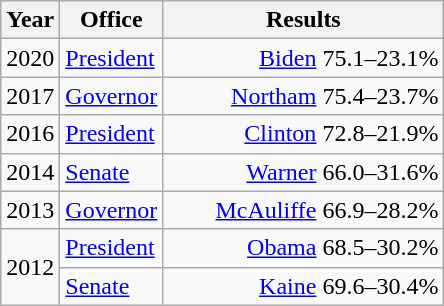<table class=wikitable>
<tr>
<th width="30">Year</th>
<th width="60">Office</th>
<th width="180">Results</th>
</tr>
<tr>
<td>2020</td>
<td><a href='#'>President</a></td>
<td align="right" ><a href='#'>Biden</a> 75.1–23.1%</td>
</tr>
<tr>
<td>2017</td>
<td><a href='#'>Governor</a></td>
<td align="right" ><a href='#'>Northam</a> 75.4–23.7%</td>
</tr>
<tr>
<td>2016</td>
<td><a href='#'>President</a></td>
<td align="right" ><a href='#'>Clinton</a> 72.8–21.9%</td>
</tr>
<tr>
<td>2014</td>
<td><a href='#'>Senate</a></td>
<td align="right" ><a href='#'>Warner</a> 66.0–31.6%</td>
</tr>
<tr>
<td>2013</td>
<td><a href='#'>Governor</a></td>
<td align="right" ><a href='#'>McAuliffe</a> 66.9–28.2%</td>
</tr>
<tr>
<td rowspan="2">2012</td>
<td><a href='#'>President</a></td>
<td align="right" ><a href='#'>Obama</a> 68.5–30.2%</td>
</tr>
<tr>
<td><a href='#'>Senate</a></td>
<td align="right" ><a href='#'>Kaine</a> 69.6–30.4%</td>
</tr>
</table>
